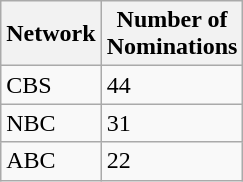<table class="wikitable">
<tr>
<th>Network</th>
<th>Number of<br>Nominations</th>
</tr>
<tr>
<td>CBS</td>
<td>44</td>
</tr>
<tr>
<td>NBC</td>
<td>31</td>
</tr>
<tr>
<td>ABC</td>
<td>22</td>
</tr>
</table>
